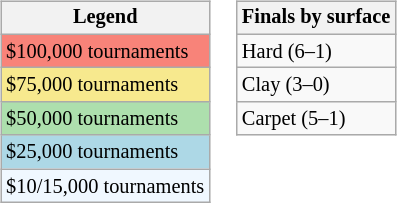<table>
<tr valign=top>
<td><br><table class=wikitable style="font-size:85%">
<tr>
<th>Legend</th>
</tr>
<tr style="background:#f88379;">
<td>$100,000 tournaments</td>
</tr>
<tr style="background:#f7e98e;">
<td>$75,000 tournaments</td>
</tr>
<tr style="background:#addfad;">
<td>$50,000 tournaments</td>
</tr>
<tr style="background:lightblue;">
<td>$25,000 tournaments</td>
</tr>
<tr style="background:#f0f8ff;">
<td>$10/15,000 tournaments</td>
</tr>
</table>
</td>
<td><br><table class=wikitable style="font-size:85%">
<tr>
<th>Finals by surface</th>
</tr>
<tr>
<td>Hard (6–1)</td>
</tr>
<tr>
<td>Clay (3–0)</td>
</tr>
<tr>
<td>Carpet (5–1)</td>
</tr>
</table>
</td>
</tr>
</table>
